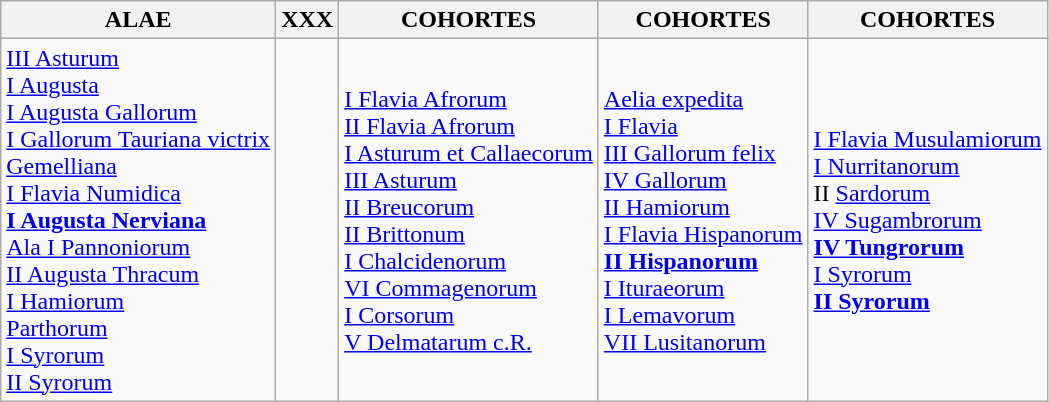<table class=wikitable>
<tr>
<th>ALAE</th>
<th>XXX</th>
<th>COHORTES</th>
<th>COHORTES</th>
<th>COHORTES</th>
</tr>
<tr>
<td><a href='#'>III Asturum</a><br><a href='#'>I Augusta</a> <br><a href='#'>I Augusta Gallorum</a><br><a href='#'>I Gallorum Tauriana victrix</a><br><a href='#'>Gemelliana</a> <br><a href='#'>I Flavia Numidica</a> <br><strong><a href='#'>I Augusta Nerviana</a></strong><br> <a href='#'>Ala I Pannoniorum</a><br><a href='#'>II Augusta Thracum</a><br><a href='#'>I Hamiorum</a>  <br><a href='#'>Parthorum</a>  <br><a href='#'>I Syrorum</a>  <br><a href='#'>II Syrorum</a>  </td>
<td></td>
<td><a href='#'>I Flavia Afrorum</a><br><a href='#'>II Flavia Afrorum</a><br><a href='#'>I Asturum et Callaecorum</a><br><a href='#'>III Asturum</a>  <br><a href='#'>II Breucorum</a><br><a href='#'>II Brittonum</a>  <br><a href='#'>I Chalcidenorum</a> <br><a href='#'>VI Commagenorum</a> <br><a href='#'>I Corsorum</a> <br><a href='#'>V Delmatarum c.R.</a><br></td>
<td><a href='#'>Aelia expedita</a><br><a href='#'>I Flavia</a> <br><a href='#'>III Gallorum felix</a><br><a href='#'>IV Gallorum</a> <br><a href='#'>II Hamiorum</a><br><a href='#'>I Flavia Hispanorum</a><br><strong><a href='#'>II Hispanorum</a>  </strong><br><a href='#'>I Ituraeorum</a> <br><a href='#'>I Lemavorum</a> <br><a href='#'>VII Lusitanorum</a> </td>
<td><a href='#'>I Flavia Musulamiorum</a> <br><a href='#'>I Nurritanorum</a><br>II <a href='#'>Sardorum</a><br><a href='#'>IV Sugambrorum</a><br><strong><a href='#'>IV Tungrorum</a></strong><br><a href='#'>I Syrorum</a>   <br><strong><a href='#'>II Syrorum</a>   </strong></td>
</tr>
</table>
